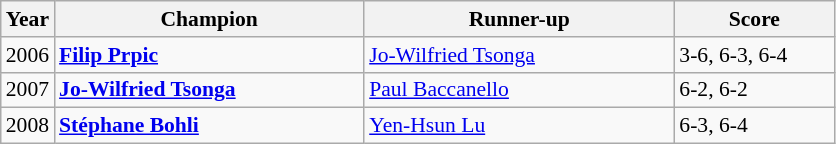<table class="wikitable" style="font-size:90%">
<tr>
<th>Year</th>
<th width="200">Champion</th>
<th width="200">Runner-up</th>
<th width="100">Score</th>
</tr>
<tr>
<td>2006</td>
<td> <strong><a href='#'>Filip Prpic</a></strong></td>
<td> <a href='#'>Jo-Wilfried Tsonga</a></td>
<td>3-6, 6-3, 6-4</td>
</tr>
<tr>
<td>2007</td>
<td> <strong><a href='#'>Jo-Wilfried Tsonga</a></strong></td>
<td> <a href='#'>Paul Baccanello</a></td>
<td>6-2, 6-2</td>
</tr>
<tr>
<td>2008</td>
<td> <strong><a href='#'>Stéphane Bohli</a></strong></td>
<td> <a href='#'>Yen-Hsun Lu</a></td>
<td>6-3, 6-4</td>
</tr>
</table>
